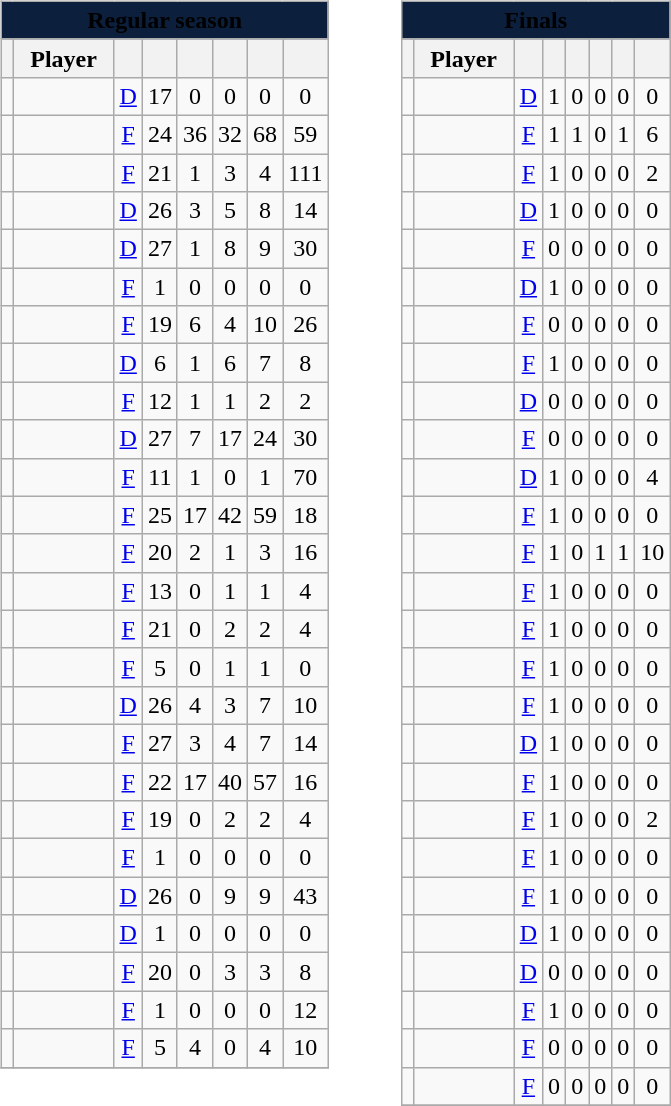<table>
<tr valign=top>
<td><br><table class="sortable wikitable" style="width:100%;text-align:center">
<tr>
<th style="background:#0c1f3d;" colspan="8"><span>Regular season</span></th>
</tr>
<tr>
<th width="5%"></th>
<th width="65%">Player</th>
<th width="8%"></th>
<th width="8%"></th>
<th width="8%"></th>
<th width="8%"></th>
<th width="8%"></th>
<th width="8%"></th>
</tr>
<tr>
<td></td>
<td align="left"></td>
<td><a href='#'>D</a></td>
<td>17</td>
<td>0</td>
<td>0</td>
<td>0</td>
<td>0</td>
</tr>
<tr>
<td></td>
<td align="left"></td>
<td><a href='#'>F</a></td>
<td>24</td>
<td>36</td>
<td>32</td>
<td>68</td>
<td>59</td>
</tr>
<tr>
<td></td>
<td align="left"></td>
<td><a href='#'>F</a></td>
<td>21</td>
<td>1</td>
<td>3</td>
<td>4</td>
<td>111</td>
</tr>
<tr>
<td></td>
<td align="left"></td>
<td><a href='#'>D</a></td>
<td>26</td>
<td>3</td>
<td>5</td>
<td>8</td>
<td>14</td>
</tr>
<tr>
<td></td>
<td align="left"></td>
<td><a href='#'>D</a></td>
<td>27</td>
<td>1</td>
<td>8</td>
<td>9</td>
<td>30</td>
</tr>
<tr>
<td></td>
<td align="left"></td>
<td><a href='#'>F</a></td>
<td>1</td>
<td>0</td>
<td>0</td>
<td>0</td>
<td>0</td>
</tr>
<tr>
<td></td>
<td align="left"></td>
<td><a href='#'>F</a></td>
<td>19</td>
<td>6</td>
<td>4</td>
<td>10</td>
<td>26</td>
</tr>
<tr>
<td></td>
<td align="left"></td>
<td><a href='#'>D</a></td>
<td>6</td>
<td>1</td>
<td>6</td>
<td>7</td>
<td>8</td>
</tr>
<tr>
<td></td>
<td align="left"></td>
<td><a href='#'>F</a></td>
<td>12</td>
<td>1</td>
<td>1</td>
<td>2</td>
<td>2</td>
</tr>
<tr>
<td></td>
<td align="left"></td>
<td><a href='#'>D</a></td>
<td>27</td>
<td>7</td>
<td>17</td>
<td>24</td>
<td>30</td>
</tr>
<tr>
<td></td>
<td align="left"></td>
<td><a href='#'>F</a></td>
<td>11</td>
<td>1</td>
<td>0</td>
<td>1</td>
<td>70</td>
</tr>
<tr>
<td></td>
<td align="left"></td>
<td><a href='#'>F</a></td>
<td>25</td>
<td>17</td>
<td>42</td>
<td>59</td>
<td>18</td>
</tr>
<tr>
<td></td>
<td align="left"></td>
<td><a href='#'>F</a></td>
<td>20</td>
<td>2</td>
<td>1</td>
<td>3</td>
<td>16</td>
</tr>
<tr>
<td></td>
<td align="left"></td>
<td><a href='#'>F</a></td>
<td>13</td>
<td>0</td>
<td>1</td>
<td>1</td>
<td>4</td>
</tr>
<tr>
<td></td>
<td align="left"></td>
<td><a href='#'>F</a></td>
<td>21</td>
<td>0</td>
<td>2</td>
<td>2</td>
<td>4</td>
</tr>
<tr>
<td></td>
<td align="left"></td>
<td><a href='#'>F</a></td>
<td>5</td>
<td>0</td>
<td>1</td>
<td>1</td>
<td>0</td>
</tr>
<tr>
<td></td>
<td align="left"></td>
<td><a href='#'>D</a></td>
<td>26</td>
<td>4</td>
<td>3</td>
<td>7</td>
<td>10</td>
</tr>
<tr>
<td></td>
<td align="left"></td>
<td><a href='#'>F</a></td>
<td>27</td>
<td>3</td>
<td>4</td>
<td>7</td>
<td>14</td>
</tr>
<tr>
<td></td>
<td align="left"></td>
<td><a href='#'>F</a></td>
<td>22</td>
<td>17</td>
<td>40</td>
<td>57</td>
<td>16</td>
</tr>
<tr>
<td></td>
<td align="left"></td>
<td><a href='#'>F</a></td>
<td>19</td>
<td>0</td>
<td>2</td>
<td>2</td>
<td>4</td>
</tr>
<tr>
<td></td>
<td align="left"></td>
<td><a href='#'>F</a></td>
<td>1</td>
<td>0</td>
<td>0</td>
<td>0</td>
<td>0</td>
</tr>
<tr>
<td></td>
<td align="left"></td>
<td><a href='#'>D</a></td>
<td>26</td>
<td>0</td>
<td>9</td>
<td>9</td>
<td>43</td>
</tr>
<tr>
<td></td>
<td align="left"></td>
<td><a href='#'>D</a></td>
<td>1</td>
<td>0</td>
<td>0</td>
<td>0</td>
<td>0</td>
</tr>
<tr>
<td></td>
<td align="left"></td>
<td><a href='#'>F</a></td>
<td>20</td>
<td>0</td>
<td>3</td>
<td>3</td>
<td>8</td>
</tr>
<tr>
<td></td>
<td align="left"></td>
<td><a href='#'>F</a></td>
<td>1</td>
<td>0</td>
<td>0</td>
<td>0</td>
<td>12</td>
</tr>
<tr>
<td></td>
<td align="left"></td>
<td><a href='#'>F</a></td>
<td>5</td>
<td>4</td>
<td>0</td>
<td>4</td>
<td>10</td>
</tr>
<tr>
</tr>
</table>
</td>
<td></td>
<td></td>
<td></td>
<td></td>
<td></td>
<td></td>
<td></td>
<td></td>
<td></td>
<td></td>
<td></td>
<td><br><table class="sortable wikitable" style="width:100%;text-align:center">
<tr>
<th style="background:#0c1f3d;" colspan="8"><span>Finals</span></th>
</tr>
<tr>
<th width="5%"></th>
<th width="65%">Player</th>
<th width="8%"></th>
<th width="8%"></th>
<th width="8%"></th>
<th width="8%"></th>
<th width="8%"></th>
<th width="8%"></th>
</tr>
<tr>
<td></td>
<td align="left"></td>
<td><a href='#'>D</a></td>
<td>1</td>
<td>0</td>
<td>0</td>
<td>0</td>
<td>0</td>
</tr>
<tr>
<td></td>
<td align="left"></td>
<td><a href='#'>F</a></td>
<td>1</td>
<td>1</td>
<td>0</td>
<td>1</td>
<td>6</td>
</tr>
<tr>
<td></td>
<td align="left"></td>
<td><a href='#'>F</a></td>
<td>1</td>
<td>0</td>
<td>0</td>
<td>0</td>
<td>2</td>
</tr>
<tr>
<td></td>
<td align="left"></td>
<td><a href='#'>D</a></td>
<td>1</td>
<td>0</td>
<td>0</td>
<td>0</td>
<td>0</td>
</tr>
<tr>
<td></td>
<td align="left"></td>
<td><a href='#'>F</a></td>
<td>0</td>
<td>0</td>
<td>0</td>
<td>0</td>
<td>0</td>
</tr>
<tr>
<td></td>
<td align="left"></td>
<td><a href='#'>D</a></td>
<td>1</td>
<td>0</td>
<td>0</td>
<td>0</td>
<td>0</td>
</tr>
<tr>
<td></td>
<td align="left"></td>
<td><a href='#'>F</a></td>
<td>0</td>
<td>0</td>
<td>0</td>
<td>0</td>
<td>0</td>
</tr>
<tr>
<td></td>
<td align="left"></td>
<td><a href='#'>F</a></td>
<td>1</td>
<td>0</td>
<td>0</td>
<td>0</td>
<td>0</td>
</tr>
<tr>
<td></td>
<td align="left"></td>
<td><a href='#'>D</a></td>
<td>0</td>
<td>0</td>
<td>0</td>
<td>0</td>
<td>0</td>
</tr>
<tr>
<td></td>
<td align="left"></td>
<td><a href='#'>F</a></td>
<td>0</td>
<td>0</td>
<td>0</td>
<td>0</td>
<td>0</td>
</tr>
<tr>
<td></td>
<td align="left"></td>
<td><a href='#'>D</a></td>
<td>1</td>
<td>0</td>
<td>0</td>
<td>0</td>
<td>4</td>
</tr>
<tr>
<td></td>
<td align="left"></td>
<td><a href='#'>F</a></td>
<td>1</td>
<td>0</td>
<td>0</td>
<td>0</td>
<td>0</td>
</tr>
<tr>
<td></td>
<td align="left"></td>
<td><a href='#'>F</a></td>
<td>1</td>
<td>0</td>
<td>1</td>
<td>1</td>
<td>10</td>
</tr>
<tr>
<td></td>
<td align="left"></td>
<td><a href='#'>F</a></td>
<td>1</td>
<td>0</td>
<td>0</td>
<td>0</td>
<td>0</td>
</tr>
<tr>
<td></td>
<td align="left"></td>
<td><a href='#'>F</a></td>
<td>1</td>
<td>0</td>
<td>0</td>
<td>0</td>
<td>0</td>
</tr>
<tr>
<td></td>
<td align="left"></td>
<td><a href='#'>F</a></td>
<td>1</td>
<td>0</td>
<td>0</td>
<td>0</td>
<td>0</td>
</tr>
<tr>
<td></td>
<td align="left"></td>
<td><a href='#'>F</a></td>
<td>1</td>
<td>0</td>
<td>0</td>
<td>0</td>
<td>0</td>
</tr>
<tr>
<td></td>
<td align="left"></td>
<td><a href='#'>D</a></td>
<td>1</td>
<td>0</td>
<td>0</td>
<td>0</td>
<td>0</td>
</tr>
<tr>
<td></td>
<td align="left"></td>
<td><a href='#'>F</a></td>
<td>1</td>
<td>0</td>
<td>0</td>
<td>0</td>
<td>0</td>
</tr>
<tr>
<td></td>
<td align="left"></td>
<td><a href='#'>F</a></td>
<td>1</td>
<td>0</td>
<td>0</td>
<td>0</td>
<td>2</td>
</tr>
<tr>
<td></td>
<td align="left"></td>
<td><a href='#'>F</a></td>
<td>1</td>
<td>0</td>
<td>0</td>
<td>0</td>
<td>0</td>
</tr>
<tr>
<td></td>
<td align="left"></td>
<td><a href='#'>F</a></td>
<td>1</td>
<td>0</td>
<td>0</td>
<td>0</td>
<td>0</td>
</tr>
<tr>
<td></td>
<td align="left"></td>
<td><a href='#'>D</a></td>
<td>1</td>
<td>0</td>
<td>0</td>
<td>0</td>
<td>0</td>
</tr>
<tr>
<td></td>
<td align="left"></td>
<td><a href='#'>D</a></td>
<td>0</td>
<td>0</td>
<td>0</td>
<td>0</td>
<td>0</td>
</tr>
<tr>
<td></td>
<td align="left"></td>
<td><a href='#'>F</a></td>
<td>1</td>
<td>0</td>
<td>0</td>
<td>0</td>
<td>0</td>
</tr>
<tr>
<td></td>
<td align="left"></td>
<td><a href='#'>F</a></td>
<td>0</td>
<td>0</td>
<td>0</td>
<td>0</td>
<td>0</td>
</tr>
<tr>
<td></td>
<td align="left"></td>
<td><a href='#'>F</a></td>
<td>0</td>
<td>0</td>
<td>0</td>
<td>0</td>
<td>0</td>
</tr>
<tr>
</tr>
</table>
</td>
</tr>
</table>
